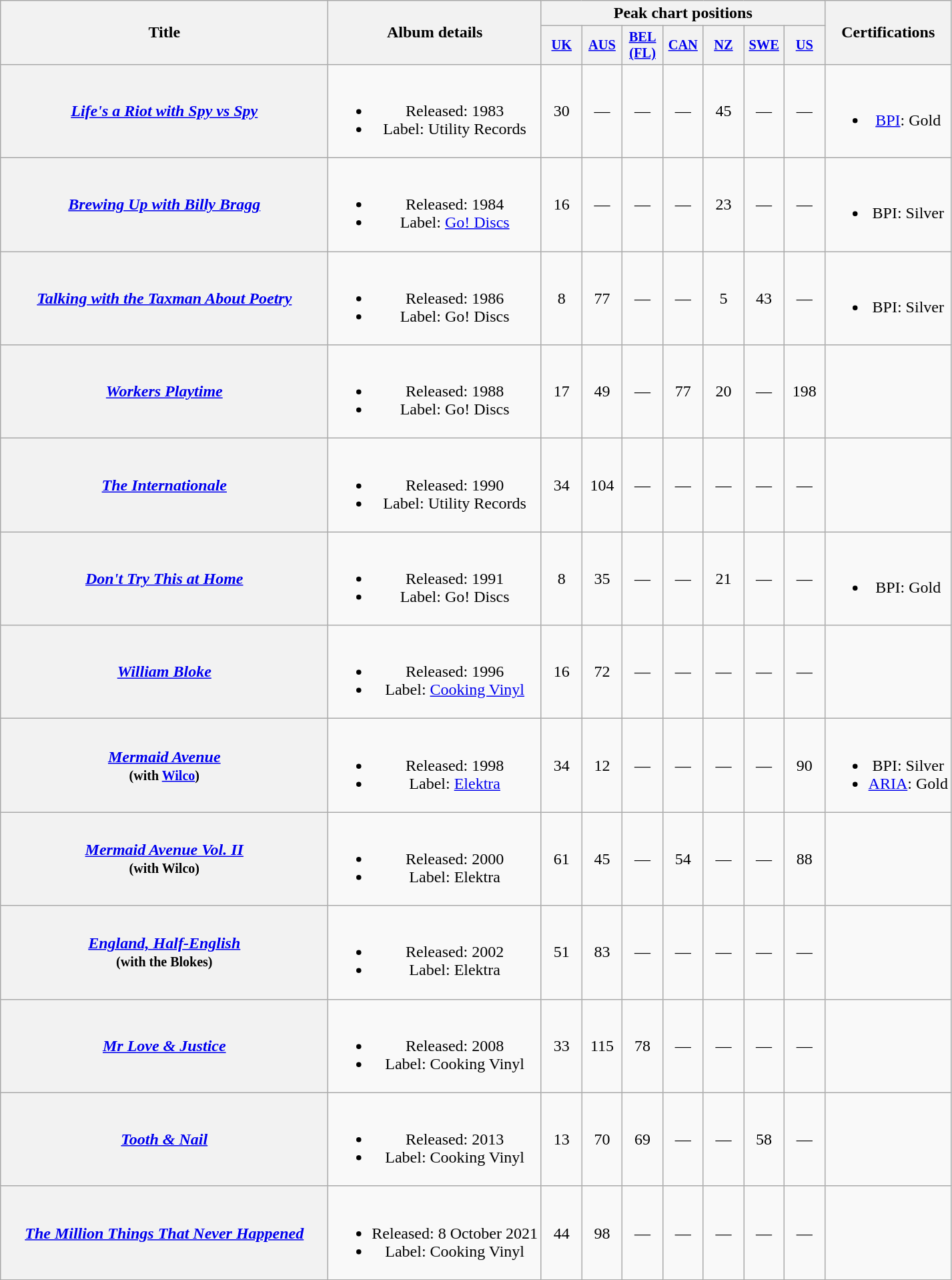<table class="wikitable plainrowheaders" style="text-align:center">
<tr>
<th scope="col" rowspan="2" style="width:20em;">Title</th>
<th scope="col" rowspan="2">Album details</th>
<th scope="col" colspan="7">Peak chart positions</th>
<th scope="col" rowspan="2">Certifications</th>
</tr>
<tr>
<th scope="col" style="width:2.5em;font-size:85%"><a href='#'>UK</a><br></th>
<th scope="col" style="width:2.5em;font-size:85%"><a href='#'>AUS</a><br></th>
<th scope="col" style="width:2.5em;font-size:85%"><a href='#'>BEL<br>(FL)</a><br></th>
<th scope="col" style="width:2.5em;font-size:85%"><a href='#'>CAN</a><br></th>
<th scope="col" style="width:2.5em;font-size:85%"><a href='#'>NZ</a><br></th>
<th scope="col" style="width:2.5em;font-size:85%"><a href='#'>SWE</a><br></th>
<th scope="col" style="width:2.5em;font-size:85%"><a href='#'>US</a><br></th>
</tr>
<tr>
<th scope="row"><em><a href='#'>Life's a Riot with Spy vs Spy</a></em></th>
<td><br><ul><li>Released: 1983</li><li>Label: Utility Records</li></ul></td>
<td>30</td>
<td>—</td>
<td>—</td>
<td>—</td>
<td>45</td>
<td>—</td>
<td>—</td>
<td><br><ul><li><a href='#'>BPI</a>: Gold</li></ul></td>
</tr>
<tr>
<th scope="row"><em><a href='#'>Brewing Up with Billy Bragg</a></em></th>
<td><br><ul><li>Released: 1984</li><li>Label: <a href='#'>Go! Discs</a></li></ul></td>
<td>16</td>
<td>—</td>
<td>—</td>
<td>—</td>
<td>23</td>
<td>—</td>
<td>—</td>
<td><br><ul><li>BPI: Silver</li></ul></td>
</tr>
<tr>
<th scope="row"><em><a href='#'>Talking with the Taxman About Poetry</a></em></th>
<td><br><ul><li>Released: 1986</li><li>Label: Go! Discs</li></ul></td>
<td>8</td>
<td>77</td>
<td>—</td>
<td>—</td>
<td>5</td>
<td>43</td>
<td>—</td>
<td><br><ul><li>BPI: Silver</li></ul></td>
</tr>
<tr>
<th scope="row"><em><a href='#'>Workers Playtime</a></em></th>
<td><br><ul><li>Released: 1988</li><li>Label: Go! Discs</li></ul></td>
<td>17</td>
<td>49</td>
<td>—</td>
<td>77</td>
<td>20</td>
<td>—</td>
<td>198</td>
<td></td>
</tr>
<tr>
<th scope="row"><em><a href='#'>The Internationale</a></em></th>
<td><br><ul><li>Released: 1990</li><li>Label: Utility Records</li></ul></td>
<td>34</td>
<td>104</td>
<td>—</td>
<td>—</td>
<td>—</td>
<td>—</td>
<td>—</td>
<td></td>
</tr>
<tr>
<th scope="row"><em><a href='#'>Don't Try This at Home</a></em></th>
<td><br><ul><li>Released: 1991</li><li>Label: Go! Discs</li></ul></td>
<td>8</td>
<td>35</td>
<td>—</td>
<td>—</td>
<td>21</td>
<td>—</td>
<td>—</td>
<td><br><ul><li>BPI: Gold</li></ul></td>
</tr>
<tr>
<th scope="row"><em><a href='#'>William Bloke</a></em></th>
<td><br><ul><li>Released: 1996</li><li>Label: <a href='#'>Cooking Vinyl</a></li></ul></td>
<td>16</td>
<td>72</td>
<td>—</td>
<td>—</td>
<td>—</td>
<td>—</td>
<td>—</td>
<td></td>
</tr>
<tr>
<th scope="row"><em><a href='#'>Mermaid Avenue</a></em><br><small>(with <a href='#'>Wilco</a>)</small></th>
<td><br><ul><li>Released: 1998</li><li>Label: <a href='#'>Elektra</a></li></ul></td>
<td>34</td>
<td>12</td>
<td>—</td>
<td>—</td>
<td>—</td>
<td>—</td>
<td>90</td>
<td><br><ul><li>BPI: Silver</li><li><a href='#'>ARIA</a>: Gold</li></ul></td>
</tr>
<tr>
<th scope="row"><em><a href='#'>Mermaid Avenue Vol. II</a></em><br><small>(with Wilco)</small></th>
<td><br><ul><li>Released: 2000</li><li>Label: Elektra</li></ul></td>
<td>61</td>
<td>45</td>
<td>—</td>
<td>54</td>
<td>—</td>
<td>—</td>
<td>88</td>
<td></td>
</tr>
<tr>
<th scope="row"><em><a href='#'>England, Half-English</a></em><br><small>(with the Blokes)</small></th>
<td><br><ul><li>Released: 2002</li><li>Label: Elektra</li></ul></td>
<td>51</td>
<td>83</td>
<td>—</td>
<td>—</td>
<td>—</td>
<td>—</td>
<td>—</td>
<td></td>
</tr>
<tr>
<th scope="row"><em><a href='#'>Mr Love & Justice</a></em></th>
<td><br><ul><li>Released: 2008</li><li>Label: Cooking Vinyl</li></ul></td>
<td>33</td>
<td>115</td>
<td>78</td>
<td>—</td>
<td>—</td>
<td>—</td>
<td>—</td>
<td></td>
</tr>
<tr>
<th scope="row"><em><a href='#'>Tooth & Nail</a></em></th>
<td><br><ul><li>Released: 2013</li><li>Label: Cooking Vinyl</li></ul></td>
<td>13</td>
<td>70</td>
<td>69</td>
<td>—</td>
<td>—</td>
<td>58</td>
<td>—</td>
<td></td>
</tr>
<tr>
<th scope="row"><em><a href='#'>The Million Things That Never Happened</a></em></th>
<td><br><ul><li>Released: 8 October 2021</li><li>Label: Cooking Vinyl</li></ul></td>
<td>44</td>
<td>98</td>
<td>—</td>
<td>—</td>
<td>—</td>
<td>—</td>
<td>—</td>
<td></td>
</tr>
</table>
